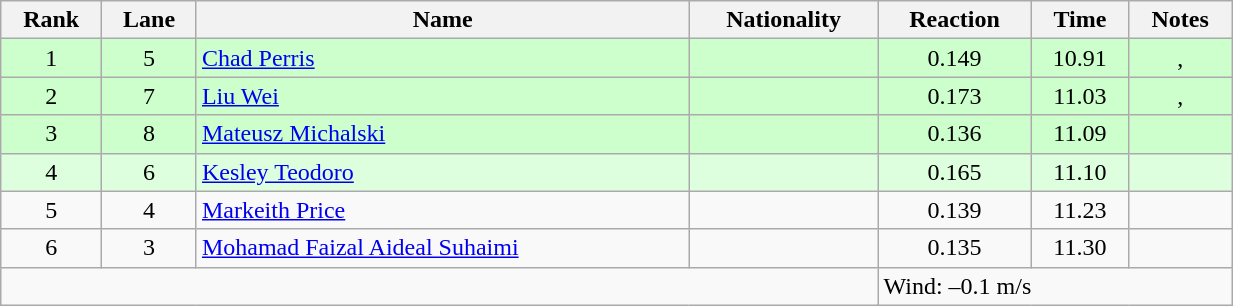<table class="wikitable sortable" style="text-align:center"  width="65%">
<tr>
<th>Rank</th>
<th>Lane</th>
<th>Name</th>
<th>Nationality</th>
<th>Reaction</th>
<th>Time</th>
<th>Notes</th>
</tr>
<tr bgcolor=ccffcc>
<td>1</td>
<td>5</td>
<td align=left><a href='#'>Chad Perris</a></td>
<td align=left></td>
<td>0.149</td>
<td>10.91</td>
<td>, </td>
</tr>
<tr bgcolor=ccffcc>
<td>2</td>
<td>7</td>
<td align=left><a href='#'>Liu Wei</a></td>
<td align=left></td>
<td>0.173</td>
<td>11.03</td>
<td>, </td>
</tr>
<tr bgcolor=ccffcc>
<td>3</td>
<td>8</td>
<td align=left><a href='#'>Mateusz Michalski</a></td>
<td align=left></td>
<td>0.136</td>
<td>11.09</td>
<td></td>
</tr>
<tr bgcolor=ddffdd>
<td>4</td>
<td>6</td>
<td align=left><a href='#'>Kesley Teodoro</a></td>
<td align=left></td>
<td>0.165</td>
<td>11.10</td>
<td></td>
</tr>
<tr>
<td>5</td>
<td>4</td>
<td align=left><a href='#'>Markeith Price</a></td>
<td align=left></td>
<td>0.139</td>
<td>11.23</td>
<td></td>
</tr>
<tr>
<td>6</td>
<td>3</td>
<td align=left><a href='#'>Mohamad Faizal Aideal Suhaimi</a></td>
<td align=left></td>
<td>0.135</td>
<td>11.30</td>
<td></td>
</tr>
<tr>
<td colspan=4></td>
<td colspan="3" style="text-align:left;">Wind: –0.1 m/s</td>
</tr>
</table>
